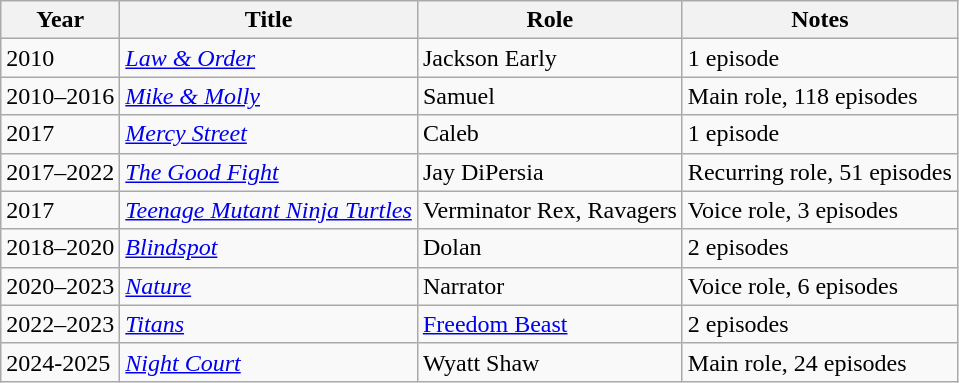<table class="wikitable sortable">
<tr>
<th>Year</th>
<th>Title</th>
<th>Role</th>
<th>Notes</th>
</tr>
<tr>
<td>2010</td>
<td><em><a href='#'>Law & Order</a></em></td>
<td>Jackson Early</td>
<td>1 episode</td>
</tr>
<tr>
<td>2010–2016</td>
<td><em><a href='#'>Mike & Molly</a></em></td>
<td>Samuel</td>
<td>Main role, 118 episodes</td>
</tr>
<tr>
<td>2017</td>
<td><em><a href='#'>Mercy Street</a></em></td>
<td>Caleb</td>
<td>1 episode</td>
</tr>
<tr>
<td>2017–2022</td>
<td><em><a href='#'>The Good Fight</a></em></td>
<td>Jay DiPersia</td>
<td>Recurring role, 51 episodes</td>
</tr>
<tr>
<td>2017</td>
<td><em><a href='#'>Teenage Mutant Ninja Turtles</a></em></td>
<td>Verminator Rex, Ravagers</td>
<td>Voice role, 3 episodes</td>
</tr>
<tr>
<td>2018–2020</td>
<td><em><a href='#'>Blindspot</a></em></td>
<td>Dolan</td>
<td>2 episodes</td>
</tr>
<tr>
<td>2020–2023</td>
<td><em><a href='#'>Nature</a></em></td>
<td>Narrator</td>
<td>Voice role, 6 episodes</td>
</tr>
<tr>
<td>2022–2023</td>
<td><em><a href='#'>Titans</a></em></td>
<td><a href='#'>Freedom Beast</a></td>
<td>2 episodes</td>
</tr>
<tr>
<td>2024-2025</td>
<td><em><a href='#'>Night Court</a></em></td>
<td>Wyatt Shaw</td>
<td>Main role, 24 episodes</td>
</tr>
</table>
